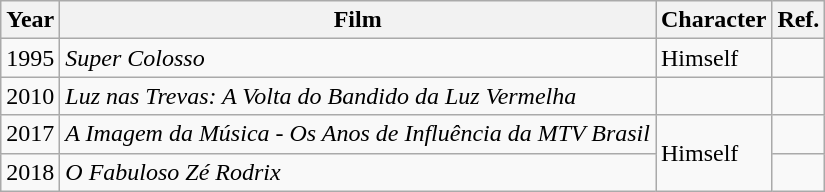<table class="wikitable">
<tr>
<th>Year</th>
<th>Film</th>
<th>Character</th>
<th>Ref.</th>
</tr>
<tr>
<td>1995</td>
<td><em>Super Colosso</em></td>
<td>Himself</td>
<td></td>
</tr>
<tr>
<td>2010</td>
<td><em>Luz nas Trevas: A Volta do Bandido da Luz Vermelha</em></td>
<td></td>
<td></td>
</tr>
<tr>
<td>2017</td>
<td><em>A Imagem da Música - Os Anos de Influência da MTV Brasil</em></td>
<td rowspan="2">Himself</td>
<td></td>
</tr>
<tr>
<td>2018</td>
<td><em>O Fabuloso Zé Rodrix</em></td>
<td></td>
</tr>
</table>
